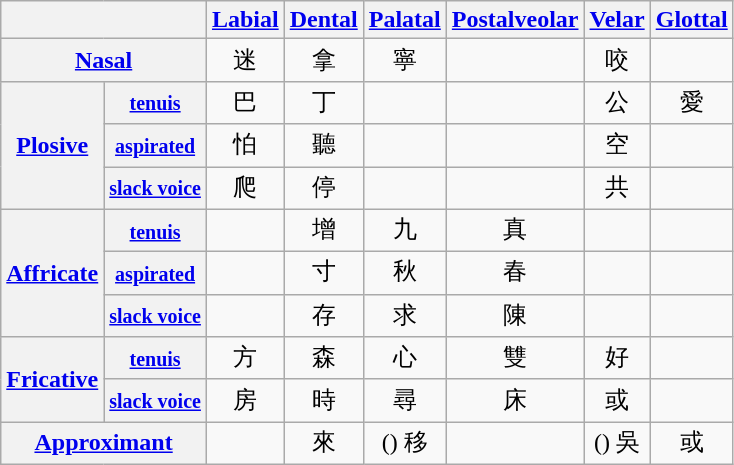<table class="wikitable" style="text-align: center">
<tr>
<th colspan=2> </th>
<th><a href='#'>Labial</a></th>
<th><a href='#'>Dental</a></th>
<th><a href='#'>Palatal</a></th>
<th><a href='#'>Postalveolar</a></th>
<th><a href='#'>Velar</a></th>
<th><a href='#'>Glottal</a></th>
</tr>
<tr align=center>
<th colspan=2><a href='#'>Nasal</a></th>
<td> 迷</td>
<td> 拿</td>
<td> 寧</td>
<td></td>
<td> 咬</td>
<td> </td>
</tr>
<tr align=center>
<th rowspan=3><a href='#'>Plosive</a></th>
<th><small><a href='#'>tenuis</a></small></th>
<td> 巴</td>
<td> 丁</td>
<td></td>
<td></td>
<td> 公</td>
<td> 愛</td>
</tr>
<tr align=center>
<th><small><a href='#'>aspirated</a></small></th>
<td> 怕</td>
<td> 聽</td>
<td></td>
<td></td>
<td> 空</td>
<td> </td>
</tr>
<tr align=center>
<th><small><a href='#'>slack voice</a></small></th>
<td> 爬</td>
<td> 停</td>
<td></td>
<td></td>
<td> 共</td>
<td> </td>
</tr>
<tr align=center>
<th rowspan=3><a href='#'>Affricate</a></th>
<th><small><a href='#'>tenuis</a></small></th>
<td></td>
<td> 增</td>
<td> 九</td>
<td> 真</td>
<td></td>
<td></td>
</tr>
<tr align=center>
<th><small><a href='#'>aspirated</a></small></th>
<td></td>
<td> 寸</td>
<td> 秋</td>
<td> 春</td>
<td></td>
<td> </td>
</tr>
<tr align=center>
<th><small><a href='#'>slack voice</a></small></th>
<td></td>
<td> 存</td>
<td> 求</td>
<td> 陳</td>
<td></td>
<td> </td>
</tr>
<tr align=center>
<th rowspan=2><a href='#'>Fricative</a></th>
<th><small><a href='#'>tenuis</a></small></th>
<td> 方</td>
<td> 森</td>
<td> 心</td>
<td> 雙</td>
<td> 好</td>
<td></td>
</tr>
<tr align=center>
<th><small><a href='#'>slack voice</a></small></th>
<td> 房</td>
<td> 時</td>
<td> 尋</td>
<td> 床</td>
<td> 或</td>
<td></td>
</tr>
<tr align=center>
<th colspan=2><a href='#'>Approximant</a></th>
<td></td>
<td>  來</td>
<td>() 移</td>
<td></td>
<td>() 吳</td>
<td> 或</td>
</tr>
</table>
